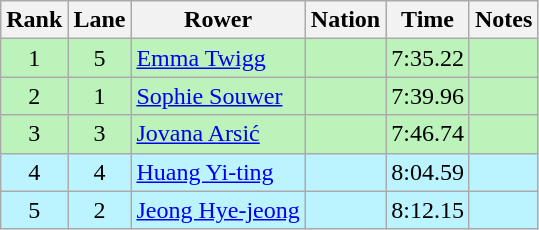<table class="wikitable sortable" style="text-align:center">
<tr>
<th>Rank</th>
<th>Lane</th>
<th>Rower</th>
<th>Nation</th>
<th>Time</th>
<th>Notes</th>
</tr>
<tr bgcolor=bbf3bb>
<td>1</td>
<td>5</td>
<td align=left><a href='#'>Emma Twigg</a></td>
<td align=left></td>
<td>7:35.22</td>
<td></td>
</tr>
<tr bgcolor=bbf3bb>
<td>2</td>
<td>1</td>
<td align=left><a href='#'>Sophie Souwer</a></td>
<td align=left></td>
<td>7:39.96</td>
<td></td>
</tr>
<tr bgcolor=bbf3bb>
<td>3</td>
<td>3</td>
<td align=left><a href='#'>Jovana Arsić</a></td>
<td align=left></td>
<td>7:46.74</td>
<td></td>
</tr>
<tr bgcolor=bbf3ff>
<td>4</td>
<td>4</td>
<td align=left><a href='#'>Huang Yi-ting</a></td>
<td align=left></td>
<td>8:04.59</td>
<td></td>
</tr>
<tr bgcolor=bbf3ff>
<td>5</td>
<td>2</td>
<td align=left><a href='#'>Jeong Hye-jeong</a></td>
<td align=left></td>
<td>8:12.15</td>
<td></td>
</tr>
</table>
